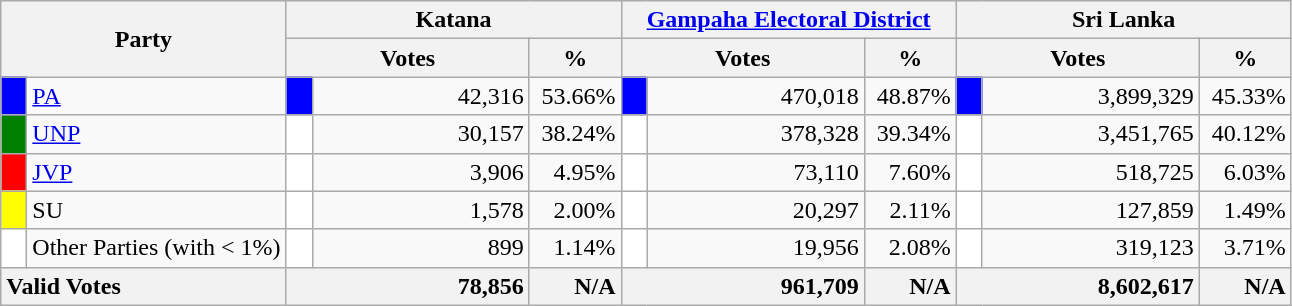<table class="wikitable">
<tr>
<th colspan="2" width="144px"rowspan="2">Party</th>
<th colspan="3" width="216px">Katana</th>
<th colspan="3" width="216px"><a href='#'>Gampaha Electoral District</a></th>
<th colspan="3" width="216px">Sri Lanka</th>
</tr>
<tr>
<th colspan="2" width="144px">Votes</th>
<th>%</th>
<th colspan="2" width="144px">Votes</th>
<th>%</th>
<th colspan="2" width="144px">Votes</th>
<th>%</th>
</tr>
<tr>
<td style="background-color:blue;" width="10px"></td>
<td style="text-align:left;"><a href='#'>PA</a></td>
<td style="background-color:blue;" width="10px"></td>
<td style="text-align:right;">42,316</td>
<td style="text-align:right;">53.66%</td>
<td style="background-color:blue;" width="10px"></td>
<td style="text-align:right;">470,018</td>
<td style="text-align:right;">48.87%</td>
<td style="background-color:blue;" width="10px"></td>
<td style="text-align:right;">3,899,329</td>
<td style="text-align:right;">45.33%</td>
</tr>
<tr>
<td style="background-color:green;" width="10px"></td>
<td style="text-align:left;"><a href='#'>UNP</a></td>
<td style="background-color:white;" width="10px"></td>
<td style="text-align:right;">30,157</td>
<td style="text-align:right;">38.24%</td>
<td style="background-color:white;" width="10px"></td>
<td style="text-align:right;">378,328</td>
<td style="text-align:right;">39.34%</td>
<td style="background-color:white;" width="10px"></td>
<td style="text-align:right;">3,451,765</td>
<td style="text-align:right;">40.12%</td>
</tr>
<tr>
<td style="background-color:red;" width="10px"></td>
<td style="text-align:left;"><a href='#'>JVP</a></td>
<td style="background-color:white;" width="10px"></td>
<td style="text-align:right;">3,906</td>
<td style="text-align:right;">4.95%</td>
<td style="background-color:white;" width="10px"></td>
<td style="text-align:right;">73,110</td>
<td style="text-align:right;">7.60%</td>
<td style="background-color:white;" width="10px"></td>
<td style="text-align:right;">518,725</td>
<td style="text-align:right;">6.03%</td>
</tr>
<tr>
<td style="background-color:yellow;" width="10px"></td>
<td style="text-align:left;">SU</td>
<td style="background-color:white;" width="10px"></td>
<td style="text-align:right;">1,578</td>
<td style="text-align:right;">2.00%</td>
<td style="background-color:white;" width="10px"></td>
<td style="text-align:right;">20,297</td>
<td style="text-align:right;">2.11%</td>
<td style="background-color:white;" width="10px"></td>
<td style="text-align:right;">127,859</td>
<td style="text-align:right;">1.49%</td>
</tr>
<tr>
<td style="background-color:white;" width="10px"></td>
<td style="text-align:left;">Other Parties (with < 1%)</td>
<td style="background-color:white;" width="10px"></td>
<td style="text-align:right;">899</td>
<td style="text-align:right;">1.14%</td>
<td style="background-color:white;" width="10px"></td>
<td style="text-align:right;">19,956</td>
<td style="text-align:right;">2.08%</td>
<td style="background-color:white;" width="10px"></td>
<td style="text-align:right;">319,123</td>
<td style="text-align:right;">3.71%</td>
</tr>
<tr>
<th colspan="2" width="144px"style="text-align:left;">Valid Votes</th>
<th style="text-align:right;"colspan="2" width="144px">78,856</th>
<th style="text-align:right;">N/A</th>
<th style="text-align:right;"colspan="2" width="144px">961,709</th>
<th style="text-align:right;">N/A</th>
<th style="text-align:right;"colspan="2" width="144px">8,602,617</th>
<th style="text-align:right;">N/A</th>
</tr>
</table>
